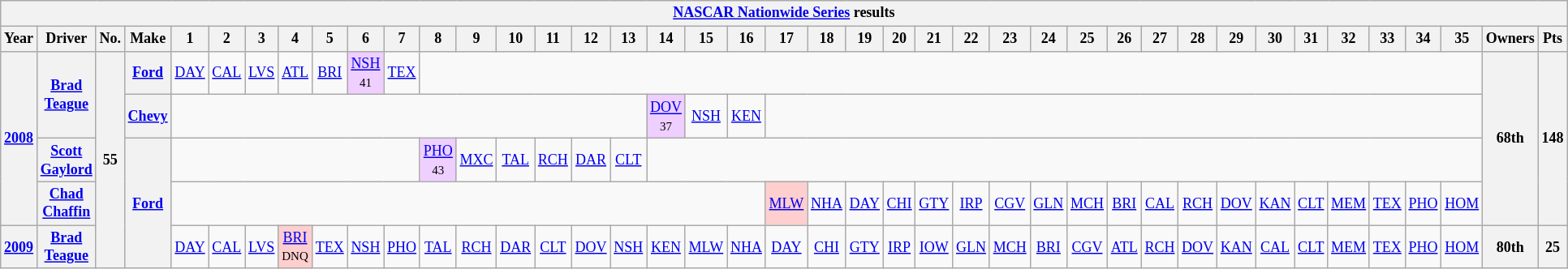<table class="wikitable" style="text-align:center; font-size:75%">
<tr>
<th colspan=45><a href='#'>NASCAR Nationwide Series</a> results</th>
</tr>
<tr>
<th>Year</th>
<th>Driver</th>
<th>No.</th>
<th>Make</th>
<th>1</th>
<th>2</th>
<th>3</th>
<th>4</th>
<th>5</th>
<th>6</th>
<th>7</th>
<th>8</th>
<th>9</th>
<th>10</th>
<th>11</th>
<th>12</th>
<th>13</th>
<th>14</th>
<th>15</th>
<th>16</th>
<th>17</th>
<th>18</th>
<th>19</th>
<th>20</th>
<th>21</th>
<th>22</th>
<th>23</th>
<th>24</th>
<th>25</th>
<th>26</th>
<th>27</th>
<th>28</th>
<th>29</th>
<th>30</th>
<th>31</th>
<th>32</th>
<th>33</th>
<th>34</th>
<th>35</th>
<th>Owners</th>
<th>Pts</th>
</tr>
<tr>
<th rowspan=4><a href='#'>2008</a></th>
<th rowspan=2><a href='#'>Brad Teague</a></th>
<th rowspan=5>55</th>
<th><a href='#'>Ford</a></th>
<td><a href='#'>DAY</a></td>
<td><a href='#'>CAL</a></td>
<td><a href='#'>LVS</a></td>
<td><a href='#'>ATL</a></td>
<td><a href='#'>BRI</a></td>
<td style="background:#EFCFFF;"><a href='#'>NSH</a><br><small>41</small></td>
<td><a href='#'>TEX</a></td>
<td colspan=28></td>
<th rowspan=4>68th</th>
<th rowspan=4>148</th>
</tr>
<tr>
<th><a href='#'>Chevy</a></th>
<td colspan=13></td>
<td style="background:#EFCFFF;"><a href='#'>DOV</a><br><small>37</small></td>
<td><a href='#'>NSH</a></td>
<td><a href='#'>KEN</a></td>
<td colspan=19></td>
</tr>
<tr>
<th><a href='#'>Scott Gaylord</a></th>
<th rowspan=3><a href='#'>Ford</a></th>
<td colspan=7></td>
<td style="background:#EFCFFF;"><a href='#'>PHO</a><br><small>43</small></td>
<td><a href='#'>MXC</a></td>
<td><a href='#'>TAL</a></td>
<td><a href='#'>RCH</a></td>
<td><a href='#'>DAR</a></td>
<td><a href='#'>CLT</a></td>
<td colspan=22></td>
</tr>
<tr>
<th><a href='#'>Chad Chaffin</a></th>
<td colspan=16></td>
<td style="background:#FFCFCF;"><a href='#'>MLW</a><br></td>
<td><a href='#'>NHA</a></td>
<td><a href='#'>DAY</a></td>
<td><a href='#'>CHI</a></td>
<td><a href='#'>GTY</a></td>
<td><a href='#'>IRP</a></td>
<td><a href='#'>CGV</a></td>
<td><a href='#'>GLN</a></td>
<td><a href='#'>MCH</a></td>
<td><a href='#'>BRI</a></td>
<td><a href='#'>CAL</a></td>
<td><a href='#'>RCH</a></td>
<td><a href='#'>DOV</a></td>
<td><a href='#'>KAN</a></td>
<td><a href='#'>CLT</a></td>
<td><a href='#'>MEM</a></td>
<td><a href='#'>TEX</a></td>
<td><a href='#'>PHO</a></td>
<td><a href='#'>HOM</a></td>
</tr>
<tr>
<th><a href='#'>2009</a></th>
<th><a href='#'>Brad Teague</a></th>
<td><a href='#'>DAY</a></td>
<td><a href='#'>CAL</a></td>
<td><a href='#'>LVS</a></td>
<td style="background:#FFCFCF;"><a href='#'>BRI</a><br><small>DNQ</small></td>
<td><a href='#'>TEX</a></td>
<td><a href='#'>NSH</a></td>
<td><a href='#'>PHO</a></td>
<td><a href='#'>TAL</a></td>
<td><a href='#'>RCH</a></td>
<td><a href='#'>DAR</a></td>
<td><a href='#'>CLT</a></td>
<td><a href='#'>DOV</a></td>
<td><a href='#'>NSH</a></td>
<td><a href='#'>KEN</a></td>
<td><a href='#'>MLW</a></td>
<td><a href='#'>NHA</a></td>
<td><a href='#'>DAY</a></td>
<td><a href='#'>CHI</a></td>
<td><a href='#'>GTY</a></td>
<td><a href='#'>IRP</a></td>
<td><a href='#'>IOW</a></td>
<td><a href='#'>GLN</a></td>
<td><a href='#'>MCH</a></td>
<td><a href='#'>BRI</a></td>
<td><a href='#'>CGV</a></td>
<td><a href='#'>ATL</a></td>
<td><a href='#'>RCH</a></td>
<td><a href='#'>DOV</a></td>
<td><a href='#'>KAN</a></td>
<td><a href='#'>CAL</a></td>
<td><a href='#'>CLT</a></td>
<td><a href='#'>MEM</a></td>
<td><a href='#'>TEX</a></td>
<td><a href='#'>PHO</a></td>
<td><a href='#'>HOM</a></td>
<th>80th</th>
<th>25</th>
</tr>
</table>
